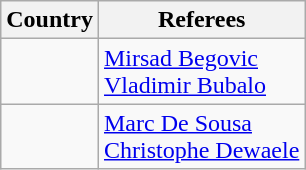<table class="wikitable">
<tr>
<th>Country</th>
<th>Referees</th>
</tr>
<tr>
<td></td>
<td><a href='#'>Mirsad Begovic</a><br><a href='#'>Vladimir Bubalo</a></td>
</tr>
<tr>
<td></td>
<td><a href='#'>Marc De Sousa</a><br><a href='#'>Christophe Dewaele</a></td>
</tr>
</table>
